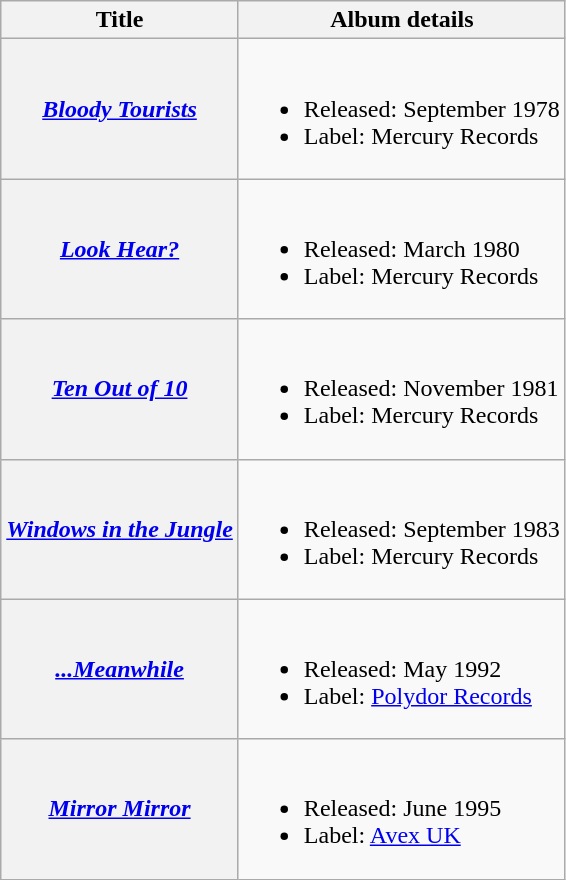<table class="wikitable">
<tr>
<th>Title</th>
<th>Album details</th>
</tr>
<tr>
<th><em><a href='#'>Bloody Tourists</a></em></th>
<td><br><ul><li>Released: September 1978</li><li>Label: Mercury Records</li></ul></td>
</tr>
<tr>
<th><em><a href='#'>Look Hear?</a></em></th>
<td><br><ul><li>Released: March 1980</li><li>Label: Mercury Records</li></ul></td>
</tr>
<tr>
<th><em><a href='#'>Ten Out of 10</a></em></th>
<td><br><ul><li>Released: November 1981</li><li>Label: Mercury Records</li></ul></td>
</tr>
<tr>
<th><em><a href='#'>Windows in the Jungle</a></em></th>
<td><br><ul><li>Released: September 1983</li><li>Label: Mercury Records</li></ul></td>
</tr>
<tr>
<th><em><a href='#'>...Meanwhile</a></em></th>
<td><br><ul><li>Released: May 1992</li><li>Label: <a href='#'>Polydor Records</a></li></ul></td>
</tr>
<tr>
<th><em><a href='#'>Mirror Mirror</a></em></th>
<td><br><ul><li>Released: June 1995</li><li>Label: <a href='#'>Avex UK</a></li></ul></td>
</tr>
</table>
